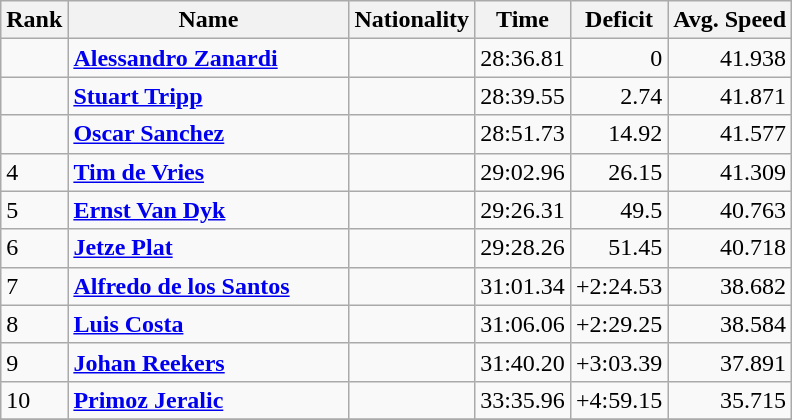<table class="wikitable sortable" style="text-align:left">
<tr>
<th width=20>Rank</th>
<th width=180>Name</th>
<th>Nationality</th>
<th>Time</th>
<th>Deficit</th>
<th>Avg. Speed</th>
</tr>
<tr>
<td></td>
<td><strong><a href='#'>Alessandro Zanardi</a></strong></td>
<td><strong></strong></td>
<td align=right>28:36.81</td>
<td align=right>0</td>
<td align=right>41.938</td>
</tr>
<tr>
<td></td>
<td><strong><a href='#'>Stuart Tripp</a></strong></td>
<td><strong></strong></td>
<td align=right>28:39.55</td>
<td align=right>2.74</td>
<td align=right>41.871</td>
</tr>
<tr>
<td></td>
<td><strong><a href='#'>Oscar Sanchez</a></strong></td>
<td><strong></strong></td>
<td align=right>28:51.73</td>
<td align=right>14.92</td>
<td align=right>41.577</td>
</tr>
<tr>
<td>4</td>
<td><strong><a href='#'>Tim de Vries</a></strong></td>
<td><strong></strong></td>
<td align=right>29:02.96</td>
<td align=right>26.15</td>
<td align=right>41.309</td>
</tr>
<tr>
<td>5</td>
<td><strong><a href='#'>Ernst Van Dyk</a></strong></td>
<td><strong></strong></td>
<td align=right>29:26.31</td>
<td align=right>49.5</td>
<td align=right>40.763</td>
</tr>
<tr>
<td>6</td>
<td><strong><a href='#'>Jetze Plat</a></strong></td>
<td><strong></strong></td>
<td align=right>29:28.26</td>
<td align=right>51.45</td>
<td align=right>40.718</td>
</tr>
<tr>
<td>7</td>
<td><strong><a href='#'>Alfredo de los Santos</a></strong></td>
<td><strong></strong></td>
<td align=right>31:01.34</td>
<td align=right>+2:24.53</td>
<td align=right>38.682</td>
</tr>
<tr>
<td>8</td>
<td><strong><a href='#'>Luis Costa</a></strong></td>
<td><strong></strong></td>
<td align=right>31:06.06</td>
<td align=right>+2:29.25</td>
<td align=right>38.584</td>
</tr>
<tr>
<td>9</td>
<td><strong><a href='#'>Johan Reekers</a></strong></td>
<td><strong></strong></td>
<td align=right>31:40.20</td>
<td align=right>+3:03.39</td>
<td align=right>37.891</td>
</tr>
<tr>
<td>10</td>
<td><strong><a href='#'>Primoz Jeralic</a></strong></td>
<td><strong></strong></td>
<td align=right>33:35.96</td>
<td align=right>+4:59.15</td>
<td align=right>35.715</td>
</tr>
<tr>
</tr>
</table>
